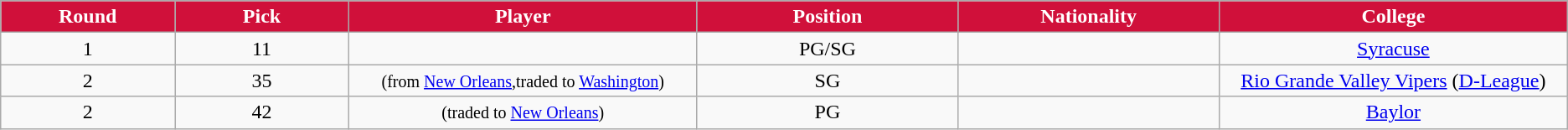<table class="wikitable sortable sortable">
<tr>
<th style="background:#D0103A; color:#FFFFFF" width="10%">Round</th>
<th style="background:#D0103A; color:#FFFFFF" width="10%">Pick</th>
<th style="background:#D0103A; color:#FFFFFF" width="20%">Player</th>
<th style="background:#D0103A; color:#FFFFFF" width="15%">Position</th>
<th style="background:#D0103A; color:#FFFFFF" width="15%">Nationality</th>
<th style="background:#D0103A; color:#FFFFFF" width="20%">College</th>
</tr>
<tr style="text-align: center">
<td>1</td>
<td>11</td>
<td></td>
<td>PG/SG</td>
<td></td>
<td><a href='#'>Syracuse</a></td>
</tr>
<tr style="text-align: center">
<td>2</td>
<td>35</td>
<td> <small>(from <a href='#'>New Orleans</a>,</small><small>traded to <a href='#'>Washington</a>)</small></td>
<td>SG</td>
<td></td>
<td><a href='#'>Rio Grande Valley Vipers</a> (<a href='#'>D-League</a>)</td>
</tr>
<tr style="text-align: center">
<td>2</td>
<td>42</td>
<td> <small>(traded to <a href='#'>New Orleans</a>)</small></td>
<td>PG</td>
<td></td>
<td><a href='#'>Baylor</a></td>
</tr>
</table>
